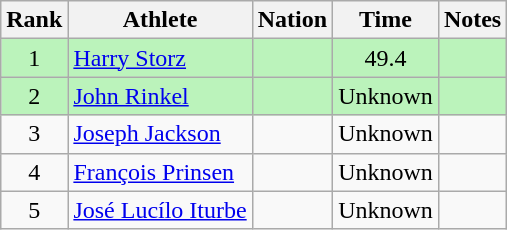<table class="wikitable sortable" style="text-align:center">
<tr>
<th>Rank</th>
<th>Athlete</th>
<th>Nation</th>
<th>Time</th>
<th>Notes</th>
</tr>
<tr bgcolor=bbf3bb>
<td>1</td>
<td align=left><a href='#'>Harry Storz</a></td>
<td align=left></td>
<td>49.4</td>
<td></td>
</tr>
<tr bgcolor=bbf3bb>
<td>2</td>
<td align=left><a href='#'>John Rinkel</a></td>
<td align=left></td>
<td>Unknown</td>
<td></td>
</tr>
<tr>
<td>3</td>
<td align=left><a href='#'>Joseph Jackson</a></td>
<td align=left></td>
<td>Unknown</td>
<td></td>
</tr>
<tr>
<td>4</td>
<td align=left><a href='#'>François Prinsen</a></td>
<td align=left></td>
<td>Unknown</td>
<td></td>
</tr>
<tr>
<td>5</td>
<td align=left><a href='#'>José Lucílo Iturbe</a></td>
<td align=left></td>
<td>Unknown</td>
<td></td>
</tr>
</table>
